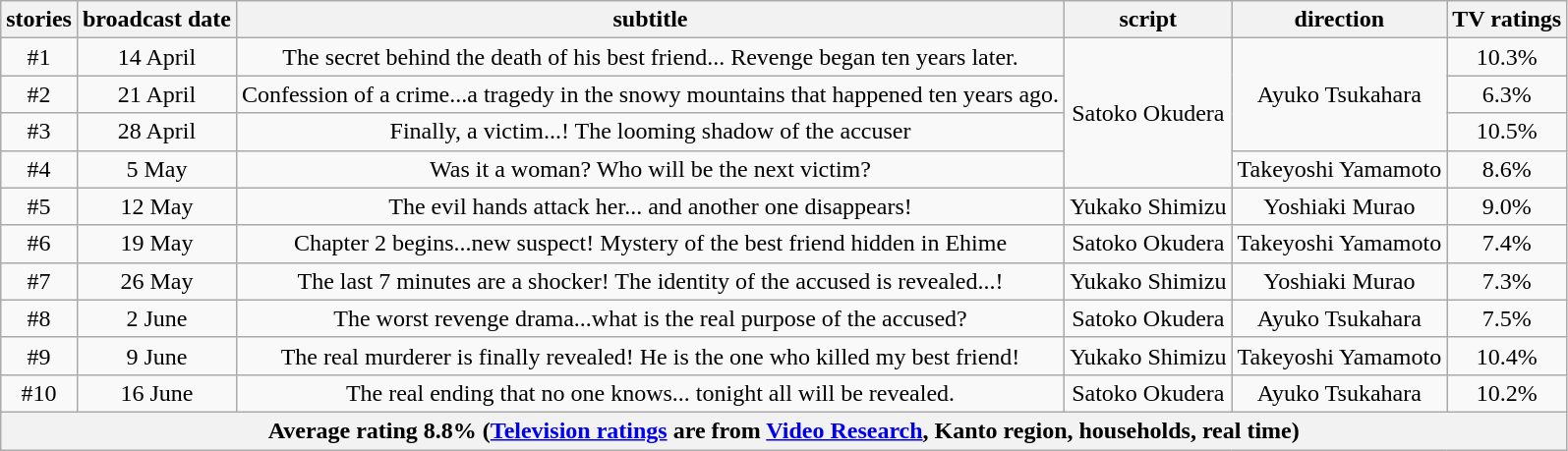<table class="wikitable" style="text-align:center">
<tr>
<th>stories</th>
<th>broadcast date</th>
<th>subtitle</th>
<th>script</th>
<th>direction</th>
<th>TV ratings</th>
</tr>
<tr>
<td>#1</td>
<td>14 April</td>
<td>The secret behind the death of his best friend... Revenge began ten years later.</td>
<td rowspan="4">Satoko Okudera</td>
<td rowspan="3">Ayuko Tsukahara</td>
<td>10.3%</td>
</tr>
<tr>
<td>#2</td>
<td>21 April</td>
<td>Confession of a crime...a tragedy in the snowy mountains that happened ten years ago.</td>
<td><span>6.3%</span></td>
</tr>
<tr>
<td>#3</td>
<td>28 April</td>
<td>Finally, a victim...! The looming shadow of the accuser</td>
<td><span>10.5%</span></td>
</tr>
<tr>
<td>#4</td>
<td>5 May</td>
<td>Was it a woman? Who will be the next victim?</td>
<td>Takeyoshi Yamamoto</td>
<td>8.6%</td>
</tr>
<tr>
<td>#5</td>
<td>12 May</td>
<td>The evil hands attack her... and another one disappears!</td>
<td>Yukako Shimizu</td>
<td>Yoshiaki Murao</td>
<td>9.0%</td>
</tr>
<tr>
<td>#6</td>
<td>19 May</td>
<td>Chapter 2 begins...new suspect! Mystery of the best friend hidden in Ehime</td>
<td>Satoko Okudera</td>
<td>Takeyoshi Yamamoto</td>
<td>7.4%</td>
</tr>
<tr>
<td>#7</td>
<td>26 May</td>
<td>The last 7 minutes are a shocker! The identity of the accused is revealed...!</td>
<td>Yukako Shimizu</td>
<td>Yoshiaki Murao</td>
<td>7.3%</td>
</tr>
<tr>
<td>#8</td>
<td>2 June</td>
<td>The worst revenge drama...what is the real purpose of the accused?</td>
<td>Satoko Okudera</td>
<td>Ayuko Tsukahara</td>
<td>7.5%</td>
</tr>
<tr>
<td>#9</td>
<td>9 June</td>
<td>The real murderer is finally revealed! He is the one who killed my best friend!</td>
<td>Yukako Shimizu</td>
<td>Takeyoshi Yamamoto</td>
<td>10.4%</td>
</tr>
<tr>
<td>#10</td>
<td>16 June</td>
<td>The real ending that no one knows... tonight all will be revealed.</td>
<td>Satoko Okudera</td>
<td>Ayuko Tsukahara</td>
<td>10.2%</td>
</tr>
<tr>
<th colspan="7">Average rating 8.8% (<a href='#'>Television ratings</a> are from <a href='#'>Video Research</a>, Kanto region, households, real time)</th>
</tr>
</table>
